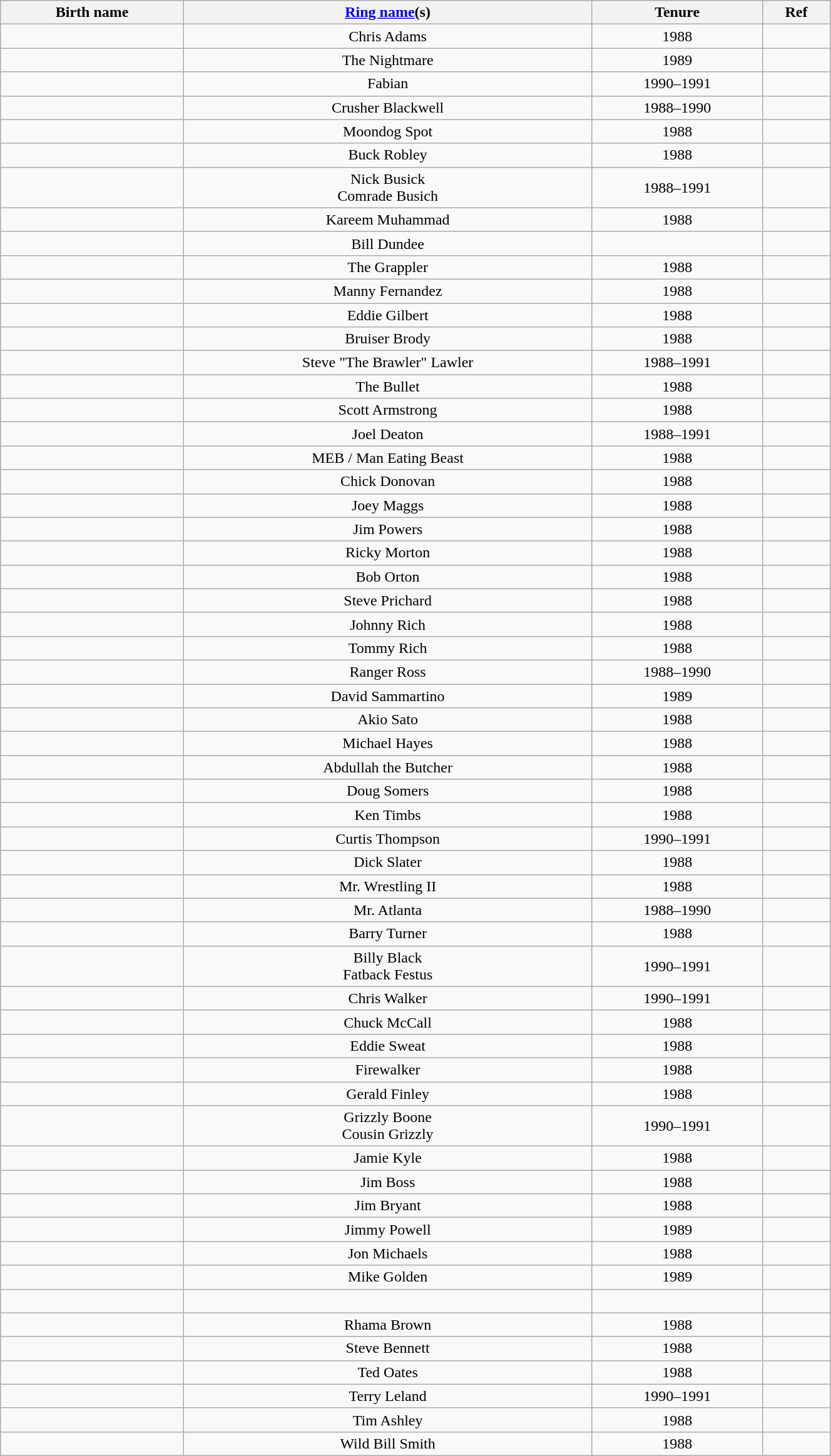<table class="sortable wikitable" style="text-align:center; width:70%;">
<tr>
<th>Birth name</th>
<th><a href='#'>Ring name</a>(s)</th>
<th>Tenure</th>
<th>Ref</th>
</tr>
<tr>
<td></td>
<td>Chris Adams</td>
<td sort>1988</td>
<td><br></td>
</tr>
<tr>
<td></td>
<td>The Nightmare</td>
<td sort>1989</td>
<td></td>
</tr>
<tr>
<td></td>
<td>Fabian</td>
<td sort>1990–1991</td>
<td></td>
</tr>
<tr>
<td></td>
<td>Crusher Blackwell</td>
<td sort>1988–1990</td>
<td></td>
</tr>
<tr>
<td></td>
<td>Moondog Spot</td>
<td sort>1988</td>
<td><br></td>
</tr>
<tr>
<td></td>
<td>Buck Robley</td>
<td sort>1988</td>
<td></td>
</tr>
<tr>
<td></td>
<td>Nick Busick<br>Comrade Busich</td>
<td sort>1988–1991</td>
<td><br></td>
</tr>
<tr>
<td></td>
<td>Kareem Muhammad</td>
<td sort>1988</td>
<td><br></td>
</tr>
<tr>
<td></td>
<td>Bill Dundee</td>
<td sort></td>
<td></td>
</tr>
<tr>
<td></td>
<td>The Grappler</td>
<td sort>1988</td>
<td><br></td>
</tr>
<tr>
<td></td>
<td>Manny Fernandez</td>
<td sort>1988</td>
<td><br></td>
</tr>
<tr>
<td></td>
<td>Eddie Gilbert</td>
<td sort>1988</td>
<td><br></td>
</tr>
<tr>
<td></td>
<td>Bruiser Brody</td>
<td sort>1988</td>
<td></td>
</tr>
<tr>
<td></td>
<td>Steve "The Brawler" Lawler</td>
<td sort>1988–1991</td>
<td></td>
</tr>
<tr>
<td></td>
<td>The Bullet</td>
<td sort>1988</td>
<td><br></td>
</tr>
<tr>
<td></td>
<td>Scott Armstrong</td>
<td sort>1988</td>
<td><br></td>
</tr>
<tr>
<td></td>
<td>Joel Deaton</td>
<td sort>1988–1991</td>
<td></td>
</tr>
<tr>
<td></td>
<td>MEB / Man Eating Beast</td>
<td sort>1988</td>
<td><br></td>
</tr>
<tr>
<td></td>
<td>Chick Donovan</td>
<td sort>1988</td>
<td><br></td>
</tr>
<tr>
<td></td>
<td>Joey Maggs</td>
<td sort>1988</td>
<td></td>
</tr>
<tr>
<td></td>
<td>Jim Powers</td>
<td sort>1988</td>
<td><br></td>
</tr>
<tr>
<td></td>
<td>Ricky Morton</td>
<td sort>1988</td>
<td></td>
</tr>
<tr>
<td></td>
<td>Bob Orton</td>
<td sort>1988</td>
<td></td>
</tr>
<tr>
<td></td>
<td>Steve Prichard</td>
<td sort>1988</td>
<td></td>
</tr>
<tr>
<td></td>
<td>Johnny Rich</td>
<td sort>1988</td>
<td><br></td>
</tr>
<tr>
<td></td>
<td>Tommy Rich</td>
<td sort>1988</td>
<td></td>
</tr>
<tr>
<td></td>
<td>Ranger Ross</td>
<td sort>1988–1990</td>
<td></td>
</tr>
<tr>
<td></td>
<td>David Sammartino</td>
<td sort>1989</td>
<td><br></td>
</tr>
<tr>
<td></td>
<td>Akio Sato</td>
<td sort>1988</td>
<td><br></td>
</tr>
<tr>
<td></td>
<td>Michael Hayes</td>
<td sort>1988</td>
<td><br></td>
</tr>
<tr>
<td></td>
<td>Abdullah the Butcher</td>
<td sort>1988</td>
<td></td>
</tr>
<tr>
<td></td>
<td>Doug Somers</td>
<td sort>1988</td>
<td><br></td>
</tr>
<tr>
<td></td>
<td>Ken Timbs</td>
<td sort>1988</td>
<td><br></td>
</tr>
<tr>
<td></td>
<td>Curtis Thompson</td>
<td sort>1990–1991</td>
<td></td>
</tr>
<tr>
<td></td>
<td>Dick Slater</td>
<td sort>1988</td>
<td></td>
</tr>
<tr>
<td></td>
<td>Mr. Wrestling II</td>
<td sort>1988</td>
<td></td>
</tr>
<tr>
<td></td>
<td>Mr. Atlanta</td>
<td sort>1988–1990</td>
<td></td>
</tr>
<tr>
<td></td>
<td>Barry Turner</td>
<td sort>1988</td>
<td><br></td>
</tr>
<tr>
<td></td>
<td>Billy Black<br>Fatback Festus</td>
<td sort>1990–1991</td>
<td></td>
</tr>
<tr>
<td></td>
<td>Chris Walker</td>
<td sort>1990–1991</td>
<td></td>
</tr>
<tr>
<td></td>
<td>Chuck McCall</td>
<td sort>1988</td>
<td><br></td>
</tr>
<tr>
<td></td>
<td>Eddie Sweat</td>
<td sort>1988</td>
<td><br></td>
</tr>
<tr>
<td></td>
<td>Firewalker</td>
<td sort>1988</td>
<td><br></td>
</tr>
<tr>
<td></td>
<td>Gerald Finley</td>
<td sort>1988</td>
<td><br></td>
</tr>
<tr>
<td></td>
<td>Grizzly Boone<br>Cousin Grizzly</td>
<td sort>1990–1991</td>
<td></td>
</tr>
<tr>
<td></td>
<td>Jamie Kyle</td>
<td sort>1988</td>
<td><br></td>
</tr>
<tr>
<td></td>
<td>Jim Boss</td>
<td sort>1988</td>
<td><br></td>
</tr>
<tr>
<td></td>
<td>Jim Bryant</td>
<td sort>1988</td>
<td><br></td>
</tr>
<tr>
<td></td>
<td>Jimmy Powell</td>
<td sort>1989</td>
<td></td>
</tr>
<tr>
<td></td>
<td>Jon Michaels</td>
<td sort>1988</td>
<td><br></td>
</tr>
<tr>
<td></td>
<td>Mike Golden</td>
<td sort>1989</td>
<td></td>
</tr>
<tr>
<td></td>
<td></td>
<td sort></td>
<td><br></td>
</tr>
<tr>
<td></td>
<td>Rhama Brown</td>
<td sort>1988</td>
<td><br></td>
</tr>
<tr>
<td></td>
<td>Steve Bennett</td>
<td sort>1988</td>
<td><br></td>
</tr>
<tr>
<td></td>
<td>Ted Oates</td>
<td sort>1988</td>
<td></td>
</tr>
<tr>
<td></td>
<td>Terry Leland</td>
<td sort>1990–1991</td>
<td></td>
</tr>
<tr>
<td></td>
<td>Tim Ashley</td>
<td sort>1988</td>
<td><br></td>
</tr>
<tr>
<td></td>
<td>Wild Bill Smith</td>
<td sort>1988</td>
<td><br></td>
</tr>
</table>
